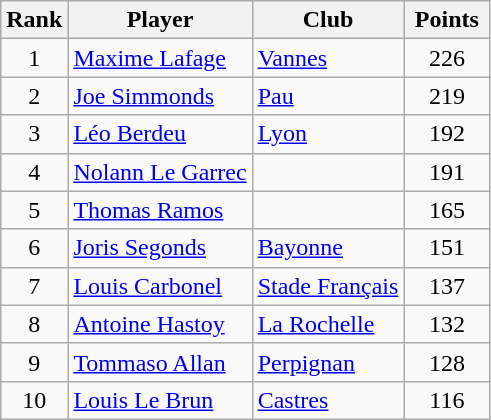<table class="wikitable" style="text-align:center">
<tr>
<th>Rank</th>
<th>Player</th>
<th>Club</th>
<th style="width:50px">Points</th>
</tr>
<tr>
<td>1</td>
<td align=left> <a href='#'>Maxime Lafage</a></td>
<td align=left><a href='#'>Vannes</a></td>
<td>226</td>
</tr>
<tr>
<td>2</td>
<td align=left> <a href='#'>Joe Simmonds</a></td>
<td align=left><a href='#'>Pau</a></td>
<td>219</td>
</tr>
<tr>
<td>3</td>
<td align=left> <a href='#'>Léo Berdeu</a></td>
<td align=left><a href='#'>Lyon</a></td>
<td>192</td>
</tr>
<tr>
<td>4</td>
<td align=left> <a href='#'>Nolann Le Garrec</a></td>
<td align=left></td>
<td>191</td>
</tr>
<tr>
<td>5</td>
<td align=left> <a href='#'>Thomas Ramos</a></td>
<td align=left></td>
<td>165</td>
</tr>
<tr>
<td>6</td>
<td align=left> <a href='#'>Joris Segonds</a></td>
<td align=left><a href='#'>Bayonne</a></td>
<td>151</td>
</tr>
<tr>
<td>7</td>
<td align=left> <a href='#'>Louis Carbonel</a></td>
<td align=left><a href='#'>Stade Français</a></td>
<td>137</td>
</tr>
<tr>
<td>8</td>
<td align=left> <a href='#'>Antoine Hastoy</a></td>
<td align=left><a href='#'>La Rochelle</a></td>
<td>132</td>
</tr>
<tr>
<td>9</td>
<td align=left> <a href='#'>Tommaso Allan</a></td>
<td align=left><a href='#'>Perpignan</a></td>
<td>128</td>
</tr>
<tr>
<td>10</td>
<td align=left> <a href='#'>Louis Le Brun</a></td>
<td align=left><a href='#'>Castres</a></td>
<td>116</td>
</tr>
</table>
